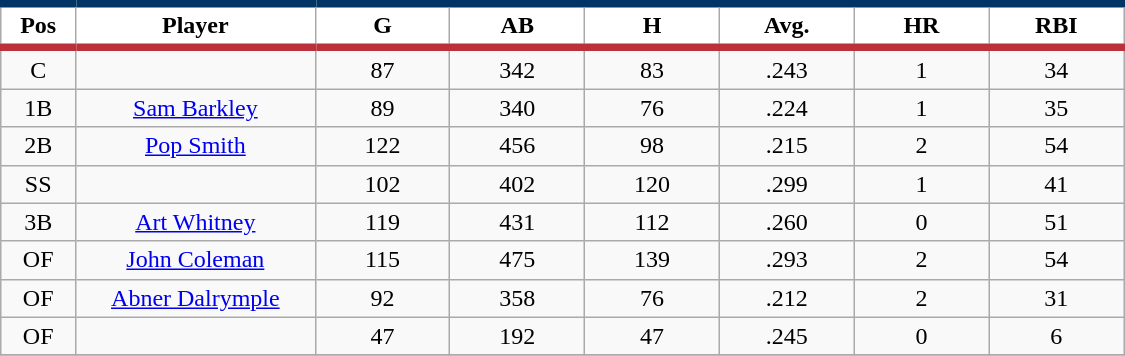<table class="wikitable sortable">
<tr>
<th style="background:#FFFFFF; border-top:#023465 5px solid; border-bottom:#ba313c 5px solid;" width="5%">Pos</th>
<th style="background:#FFFFFF; border-top:#023465 5px solid; border-bottom:#ba313c 5px solid;" width="16%">Player</th>
<th style="background:#FFFFFF; border-top:#023465 5px solid; border-bottom:#ba313c 5px solid;" width="9%">G</th>
<th style="background:#FFFFFF; border-top:#023465 5px solid; border-bottom:#ba313c 5px solid;" width="9%">AB</th>
<th style="background:#FFFFFF; border-top:#023465 5px solid; border-bottom:#ba313c 5px solid;" width="9%">H</th>
<th style="background:#FFFFFF; border-top:#023465 5px solid; border-bottom:#ba313c 5px solid;" width="9%">Avg.</th>
<th style="background:#FFFFFF; border-top:#023465 5px solid; border-bottom:#ba313c 5px solid;" width="9%">HR</th>
<th style="background:#FFFFFF; border-top:#023465 5px solid; border-bottom:#ba313c 5px solid;" width="9%">RBI</th>
</tr>
<tr align="center">
<td>C</td>
<td></td>
<td>87</td>
<td>342</td>
<td>83</td>
<td>.243</td>
<td>1</td>
<td>34</td>
</tr>
<tr align="center">
<td>1B</td>
<td><a href='#'>Sam Barkley</a></td>
<td>89</td>
<td>340</td>
<td>76</td>
<td>.224</td>
<td>1</td>
<td>35</td>
</tr>
<tr align=center>
<td>2B</td>
<td><a href='#'>Pop Smith</a></td>
<td>122</td>
<td>456</td>
<td>98</td>
<td>.215</td>
<td>2</td>
<td>54</td>
</tr>
<tr align=center>
<td>SS</td>
<td></td>
<td>102</td>
<td>402</td>
<td>120</td>
<td>.299</td>
<td>1</td>
<td>41</td>
</tr>
<tr align="center">
<td>3B</td>
<td><a href='#'>Art Whitney</a></td>
<td>119</td>
<td>431</td>
<td>112</td>
<td>.260</td>
<td>0</td>
<td>51</td>
</tr>
<tr align=center>
<td>OF</td>
<td><a href='#'>John Coleman</a></td>
<td>115</td>
<td>475</td>
<td>139</td>
<td>.293</td>
<td>2</td>
<td>54</td>
</tr>
<tr align=center>
<td>OF</td>
<td><a href='#'>Abner Dalrymple</a></td>
<td>92</td>
<td>358</td>
<td>76</td>
<td>.212</td>
<td>2</td>
<td>31</td>
</tr>
<tr align=center>
<td>OF</td>
<td></td>
<td>47</td>
<td>192</td>
<td>47</td>
<td>.245</td>
<td>0</td>
<td>6</td>
</tr>
<tr align="center">
</tr>
</table>
